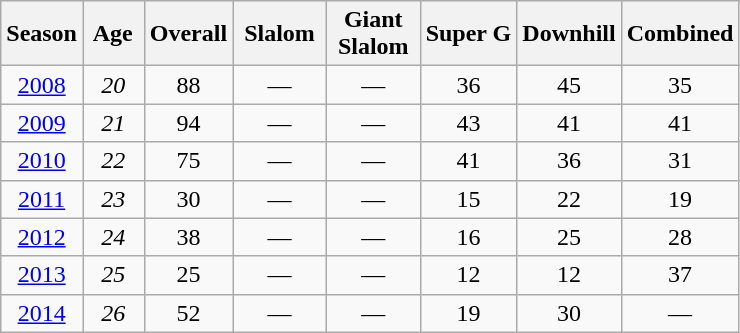<table class=wikitable style="text-align:center">
<tr>
<th>Season</th>
<th> Age </th>
<th>Overall</th>
<th> Slalom </th>
<th>Giant<br> Slalom </th>
<th>Super G</th>
<th>Downhill</th>
<th>Combined</th>
</tr>
<tr>
<td><a href='#'>2008</a></td>
<td><em>20</em></td>
<td>88</td>
<td>—</td>
<td>—</td>
<td>36</td>
<td>45</td>
<td>35</td>
</tr>
<tr>
<td><a href='#'>2009</a></td>
<td><em>21</em></td>
<td>94</td>
<td>—</td>
<td>—</td>
<td>43</td>
<td>41</td>
<td>41</td>
</tr>
<tr>
<td><a href='#'>2010</a></td>
<td><em>22</em></td>
<td>75</td>
<td>—</td>
<td>—</td>
<td>41</td>
<td>36</td>
<td>31</td>
</tr>
<tr>
<td><a href='#'>2011</a></td>
<td><em>23</em></td>
<td>30</td>
<td>—</td>
<td>—</td>
<td>15</td>
<td>22</td>
<td>19</td>
</tr>
<tr>
<td><a href='#'>2012</a></td>
<td><em>24</em></td>
<td>38</td>
<td>—</td>
<td>—</td>
<td>16</td>
<td>25</td>
<td>28</td>
</tr>
<tr>
<td><a href='#'>2013</a></td>
<td><em>25</em></td>
<td>25</td>
<td>—</td>
<td>—</td>
<td>12</td>
<td>12</td>
<td>37</td>
</tr>
<tr>
<td><a href='#'>2014</a></td>
<td><em>26</em></td>
<td>52</td>
<td>—</td>
<td>—</td>
<td>19</td>
<td>30</td>
<td>—</td>
</tr>
</table>
